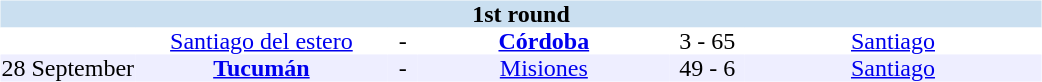<table table width=700>
<tr>
<td width=700 valign="top"><br><table border=0 cellspacing=0 cellpadding=0 style="font-size: 100%; border-collapse: collapse;" width=100%>
<tr bgcolor="#CADFF0">
<td style="font-size:100%"; align="center" colspan="6"><strong>1st round</strong></td>
</tr>
<tr align=center bgcolor=#FFFFFF>
<td width=90></td>
<td width=170><a href='#'>Santiago del estero</a></td>
<td width=20>-</td>
<td width=170><strong><a href='#'>Córdoba</a></strong></td>
<td width=50>3 - 65</td>
<td width=200><a href='#'>Santiago</a></td>
</tr>
<tr align=center bgcolor=#EEEEFF>
<td width=90>28 September</td>
<td width=170><strong><a href='#'>Tucumán</a></strong></td>
<td width=20>-</td>
<td width=170><a href='#'>Misiones</a></td>
<td width=50>49 - 6</td>
<td width=200><a href='#'>Santiago</a></td>
</tr>
</table>
</td>
</tr>
</table>
